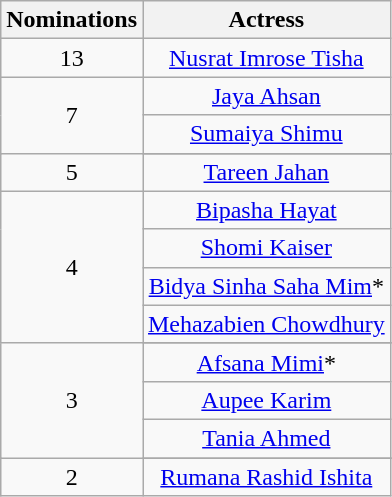<table class="wikitable" rowspan=2 style="text-align: center;">
<tr>
<th scope="col" width="55">Nominations</th>
<th scope="col" align="center">Actress</th>
</tr>
<tr>
<td rowspan="1" style="text-align:center;">13</td>
<td><a href='#'>Nusrat Imrose Tisha</a></td>
</tr>
<tr>
<td rowspan="2" style="text-align:center;">7</td>
<td><a href='#'>Jaya Ahsan</a></td>
</tr>
<tr>
<td><a href='#'>Sumaiya Shimu</a></td>
</tr>
<tr>
<td rowspan="2" style="text-align:center;">5</td>
</tr>
<tr>
<td><a href='#'>Tareen Jahan</a></td>
</tr>
<tr>
<td rowspan="4" style="text-align:center;">4</td>
<td><a href='#'>Bipasha Hayat</a></td>
</tr>
<tr>
<td><a href='#'>Shomi Kaiser</a></td>
</tr>
<tr>
<td><a href='#'>Bidya Sinha Saha Mim</a>*</td>
</tr>
<tr>
<td><a href='#'>Mehazabien Chowdhury</a></td>
</tr>
<tr>
<td rowspan="4" style="text-align:center;">3</td>
</tr>
<tr>
<td><a href='#'>Afsana Mimi</a>*</td>
</tr>
<tr>
<td><a href='#'>Aupee Karim</a></td>
</tr>
<tr>
<td><a href='#'>Tania Ahmed</a></td>
</tr>
<tr>
<td rowspan="2" style="text-align:center;">2</td>
</tr>
<tr>
<td><a href='#'>Rumana Rashid Ishita</a></td>
</tr>
</table>
